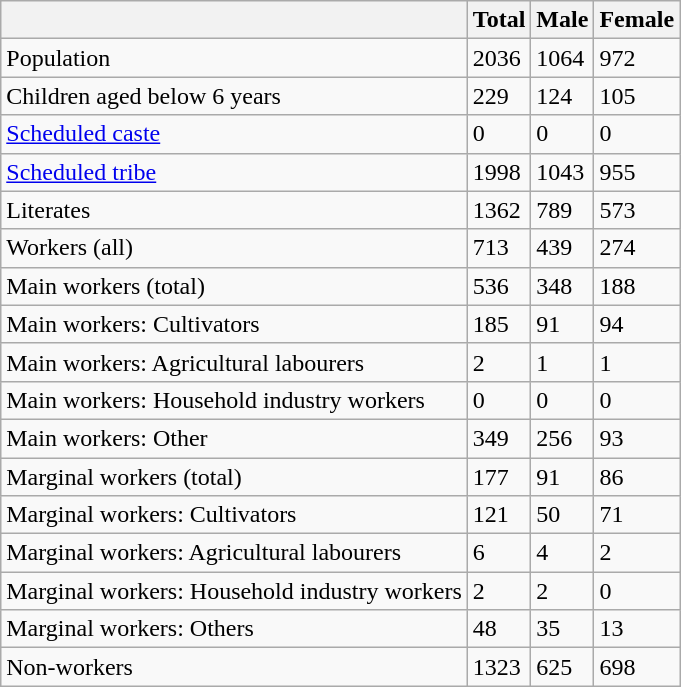<table class="wikitable sortable">
<tr>
<th></th>
<th>Total</th>
<th>Male</th>
<th>Female</th>
</tr>
<tr>
<td>Population</td>
<td>2036</td>
<td>1064</td>
<td>972</td>
</tr>
<tr>
<td>Children aged below 6 years</td>
<td>229</td>
<td>124</td>
<td>105</td>
</tr>
<tr>
<td><a href='#'>Scheduled caste</a></td>
<td>0</td>
<td>0</td>
<td>0</td>
</tr>
<tr>
<td><a href='#'>Scheduled tribe</a></td>
<td>1998</td>
<td>1043</td>
<td>955</td>
</tr>
<tr>
<td>Literates</td>
<td>1362</td>
<td>789</td>
<td>573</td>
</tr>
<tr>
<td>Workers (all)</td>
<td>713</td>
<td>439</td>
<td>274</td>
</tr>
<tr>
<td>Main workers (total)</td>
<td>536</td>
<td>348</td>
<td>188</td>
</tr>
<tr>
<td>Main workers: Cultivators</td>
<td>185</td>
<td>91</td>
<td>94</td>
</tr>
<tr>
<td>Main workers: Agricultural labourers</td>
<td>2</td>
<td>1</td>
<td>1</td>
</tr>
<tr>
<td>Main workers: Household industry workers</td>
<td>0</td>
<td>0</td>
<td>0</td>
</tr>
<tr>
<td>Main workers: Other</td>
<td>349</td>
<td>256</td>
<td>93</td>
</tr>
<tr>
<td>Marginal workers (total)</td>
<td>177</td>
<td>91</td>
<td>86</td>
</tr>
<tr>
<td>Marginal workers: Cultivators</td>
<td>121</td>
<td>50</td>
<td>71</td>
</tr>
<tr>
<td>Marginal workers: Agricultural labourers</td>
<td>6</td>
<td>4</td>
<td>2</td>
</tr>
<tr>
<td>Marginal workers: Household industry workers</td>
<td>2</td>
<td>2</td>
<td>0</td>
</tr>
<tr>
<td>Marginal workers: Others</td>
<td>48</td>
<td>35</td>
<td>13</td>
</tr>
<tr>
<td>Non-workers</td>
<td>1323</td>
<td>625</td>
<td>698</td>
</tr>
</table>
